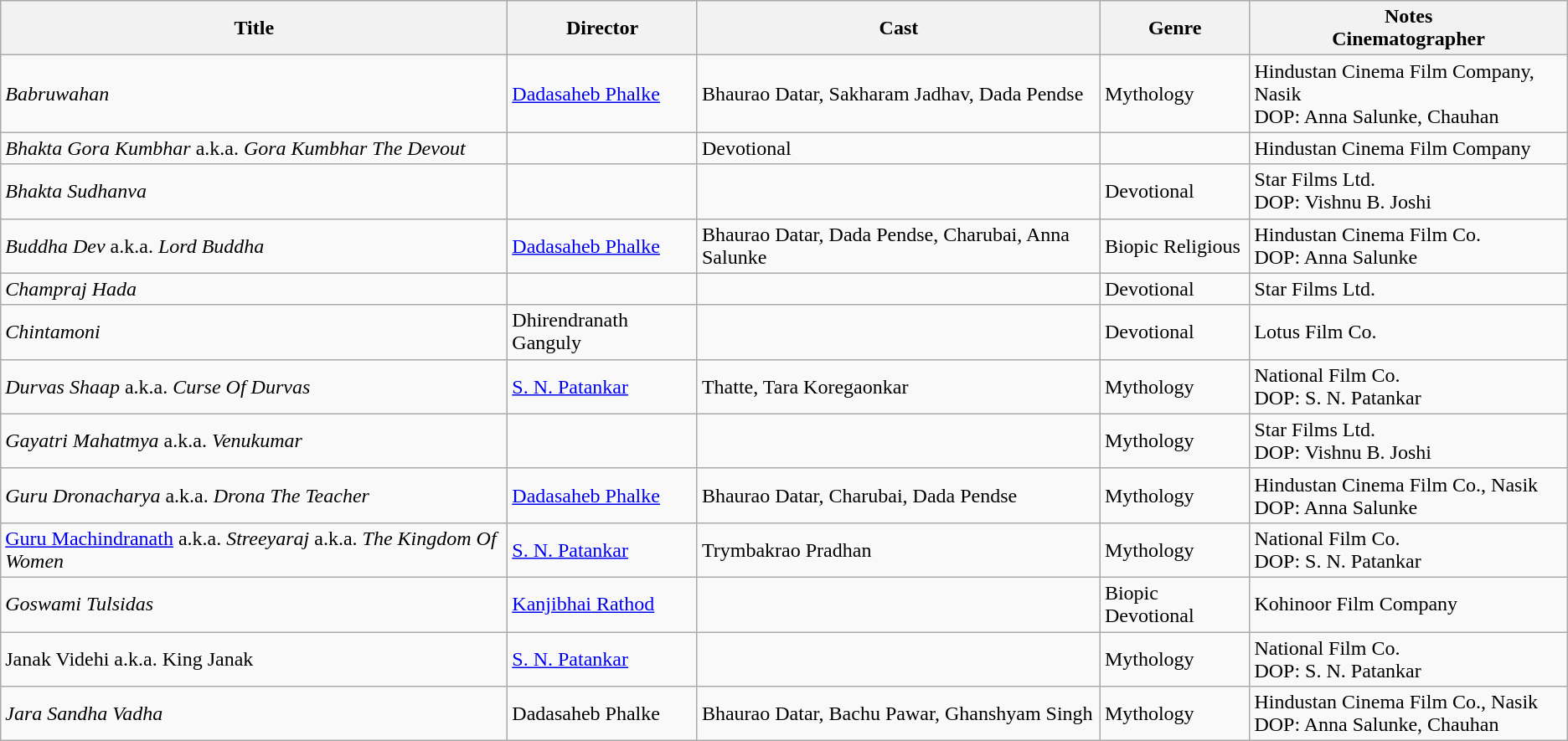<table class="wikitable">
<tr>
<th>Title</th>
<th>Director</th>
<th>Cast</th>
<th>Genre</th>
<th>Notes<br>Cinematographer</th>
</tr>
<tr>
<td><em>Babruwahan</em></td>
<td><a href='#'>Dadasaheb Phalke</a></td>
<td>Bhaurao Datar,  Sakharam Jadhav, Dada Pendse</td>
<td>Mythology</td>
<td>Hindustan Cinema Film Company, Nasik<br>DOP: Anna Salunke, Chauhan</td>
</tr>
<tr>
<td><em>Bhakta Gora Kumbhar</em> a.k.a. <em>Gora Kumbhar The Devout</em></td>
<td></td>
<td>Devotional</td>
<td></td>
<td>Hindustan Cinema Film Company</td>
</tr>
<tr>
<td><em>Bhakta Sudhanva</em></td>
<td></td>
<td></td>
<td>Devotional</td>
<td>Star Films Ltd.<br>DOP: Vishnu B. Joshi</td>
</tr>
<tr>
<td><em>Buddha Dev</em> a.k.a. <em>Lord Buddha</em></td>
<td><a href='#'>Dadasaheb Phalke</a></td>
<td>Bhaurao Datar, Dada Pendse, Charubai, Anna Salunke</td>
<td>Biopic Religious</td>
<td>Hindustan Cinema Film Co.<br>DOP: Anna Salunke</td>
</tr>
<tr>
<td><em>Champraj Hada</em></td>
<td></td>
<td></td>
<td>Devotional</td>
<td>Star Films Ltd.</td>
</tr>
<tr>
<td><em>Chintamoni</em></td>
<td>Dhirendranath Ganguly</td>
<td></td>
<td>Devotional</td>
<td>Lotus Film Co.</td>
</tr>
<tr>
<td><em>Durvas Shaap</em> a.k.a. <em>Curse Of Durvas</em></td>
<td><a href='#'>S. N. Patankar</a></td>
<td>Thatte, Tara Koregaonkar</td>
<td>Mythology</td>
<td>National Film Co.<br>DOP: S. N. Patankar</td>
</tr>
<tr>
<td><em>Gayatri Mahatmya</em> a.k.a. <em>Venukumar</em></td>
<td></td>
<td></td>
<td>Mythology</td>
<td>Star Films Ltd.<br>DOP: Vishnu B. Joshi</td>
</tr>
<tr>
<td><em>Guru Dronacharya</em> a.k.a. <em>Drona The Teacher</em></td>
<td><a href='#'>Dadasaheb Phalke</a></td>
<td>Bhaurao Datar, Charubai, Dada Pendse</td>
<td>Mythology</td>
<td>Hindustan Cinema Film Co., Nasik<br>DOP: Anna Salunke</td>
</tr>
<tr>
<td><a href='#'>Guru Machindranath</a> a.k.a. <em>Streeyaraj</em> a.k.a. <em>The Kingdom Of Women</em></td>
<td><a href='#'>S. N. Patankar</a></td>
<td>Trymbakrao Pradhan</td>
<td>Mythology</td>
<td>National Film Co.<br>DOP: S. N. Patankar</td>
</tr>
<tr>
<td><em>Goswami Tulsidas</em></td>
<td><a href='#'>Kanjibhai Rathod</a></td>
<td></td>
<td>Biopic Devotional</td>
<td>Kohinoor Film Company</td>
</tr>
<tr>
<td>Janak Videhi a.k.a. King Janak</td>
<td><a href='#'>S. N. Patankar</a></td>
<td></td>
<td>Mythology</td>
<td>National Film Co.<br>DOP: S. N. Patankar</td>
</tr>
<tr>
<td><em>Jara Sandha Vadha</em></td>
<td>Dadasaheb Phalke</td>
<td>Bhaurao Datar, Bachu Pawar, Ghanshyam Singh</td>
<td>Mythology</td>
<td>Hindustan Cinema Film Co., Nasik<br>DOP: Anna Salunke, Chauhan</td>
</tr>
</table>
